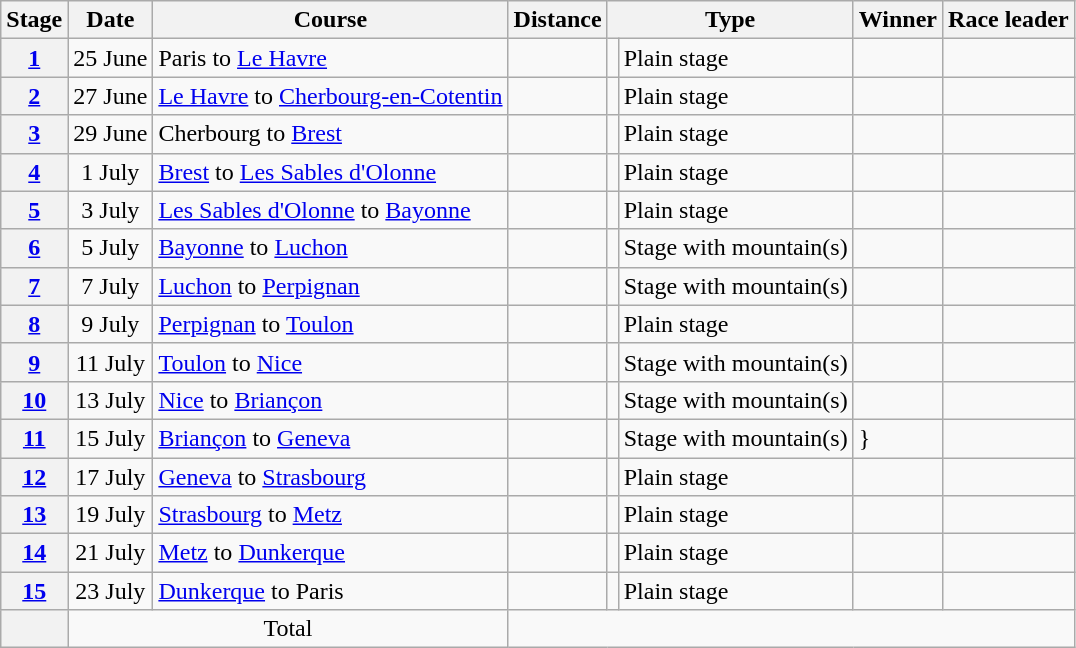<table class="wikitable">
<tr>
<th scope="col">Stage</th>
<th scope="col">Date</th>
<th scope="col">Course</th>
<th scope="col">Distance</th>
<th scope="col" colspan="2">Type</th>
<th scope="col">Winner</th>
<th scope="col">Race leader</th>
</tr>
<tr>
<th scope="row"><a href='#'>1</a></th>
<td style="text-align:center;">25 June</td>
<td>Paris to <a href='#'>Le Havre</a></td>
<td></td>
<td></td>
<td>Plain stage</td>
<td></td>
<td></td>
</tr>
<tr>
<th scope="row"><a href='#'>2</a></th>
<td style="text-align:center;">27 June</td>
<td><a href='#'>Le Havre</a> to <a href='#'>Cherbourg-en-Cotentin</a></td>
<td></td>
<td></td>
<td>Plain stage</td>
<td></td>
<td></td>
</tr>
<tr>
<th scope="row"><a href='#'>3</a></th>
<td style="text-align:center;">29 June</td>
<td>Cherbourg to <a href='#'>Brest</a></td>
<td></td>
<td></td>
<td>Plain stage</td>
<td></td>
<td></td>
</tr>
<tr>
<th scope="row"><a href='#'>4</a></th>
<td style="text-align:center;">1 July</td>
<td><a href='#'>Brest</a> to <a href='#'>Les Sables d'Olonne</a></td>
<td></td>
<td></td>
<td>Plain stage</td>
<td></td>
<td></td>
</tr>
<tr>
<th scope="row"><a href='#'>5</a></th>
<td style="text-align:center;">3 July</td>
<td><a href='#'>Les Sables d'Olonne</a> to <a href='#'>Bayonne</a></td>
<td></td>
<td></td>
<td>Plain stage</td>
<td></td>
<td></td>
</tr>
<tr>
<th scope="row"><a href='#'>6</a></th>
<td style="text-align:center;">5 July</td>
<td><a href='#'>Bayonne</a> to <a href='#'>Luchon</a></td>
<td></td>
<td></td>
<td>Stage with mountain(s)</td>
<td></td>
<td></td>
</tr>
<tr>
<th scope="row"><a href='#'>7</a></th>
<td style="text-align:center;">7 July</td>
<td><a href='#'>Luchon</a> to <a href='#'>Perpignan</a></td>
<td></td>
<td></td>
<td>Stage with mountain(s)</td>
<td></td>
<td></td>
</tr>
<tr>
<th scope="row"><a href='#'>8</a></th>
<td style="text-align:center;">9 July</td>
<td><a href='#'>Perpignan</a> to <a href='#'>Toulon</a></td>
<td></td>
<td></td>
<td>Plain stage</td>
<td></td>
<td></td>
</tr>
<tr>
<th scope="row"><a href='#'>9</a></th>
<td style="text-align:center;">11 July</td>
<td><a href='#'>Toulon</a> to <a href='#'>Nice</a></td>
<td></td>
<td></td>
<td>Stage with mountain(s)</td>
<td></td>
<td></td>
</tr>
<tr>
<th scope="row"><a href='#'>10</a></th>
<td style="text-align:center;">13 July</td>
<td><a href='#'>Nice</a> to <a href='#'>Briançon</a></td>
<td></td>
<td></td>
<td>Stage with mountain(s)</td>
<td></td>
<td></td>
</tr>
<tr>
<th scope="row"><a href='#'>11</a></th>
<td style="text-align:center;">15 July</td>
<td><a href='#'>Briançon</a> to <a href='#'>Geneva</a></td>
<td></td>
<td></td>
<td>Stage with mountain(s)</td>
<td>}</td>
<td></td>
</tr>
<tr>
<th scope="row"><a href='#'>12</a></th>
<td style="text-align:center;">17 July</td>
<td><a href='#'>Geneva</a> to <a href='#'>Strasbourg</a></td>
<td></td>
<td></td>
<td>Plain stage</td>
<td></td>
<td></td>
</tr>
<tr>
<th scope="row"><a href='#'>13</a></th>
<td style="text-align:center;">19 July</td>
<td><a href='#'>Strasbourg</a> to <a href='#'>Metz</a></td>
<td></td>
<td></td>
<td>Plain stage</td>
<td></td>
<td></td>
</tr>
<tr>
<th scope="row"><a href='#'>14</a></th>
<td style="text-align:center;">21 July</td>
<td><a href='#'>Metz</a> to <a href='#'>Dunkerque</a></td>
<td></td>
<td></td>
<td>Plain stage</td>
<td></td>
<td></td>
</tr>
<tr>
<th scope="row"><a href='#'>15</a></th>
<td style="text-align:center;">23 July</td>
<td><a href='#'>Dunkerque</a> to Paris</td>
<td></td>
<td></td>
<td>Plain stage</td>
<td></td>
<td></td>
</tr>
<tr>
<th scope="row"></th>
<td colspan="2" style="text-align:center">Total</td>
<td colspan="5" style="text-align:center"></td>
</tr>
</table>
